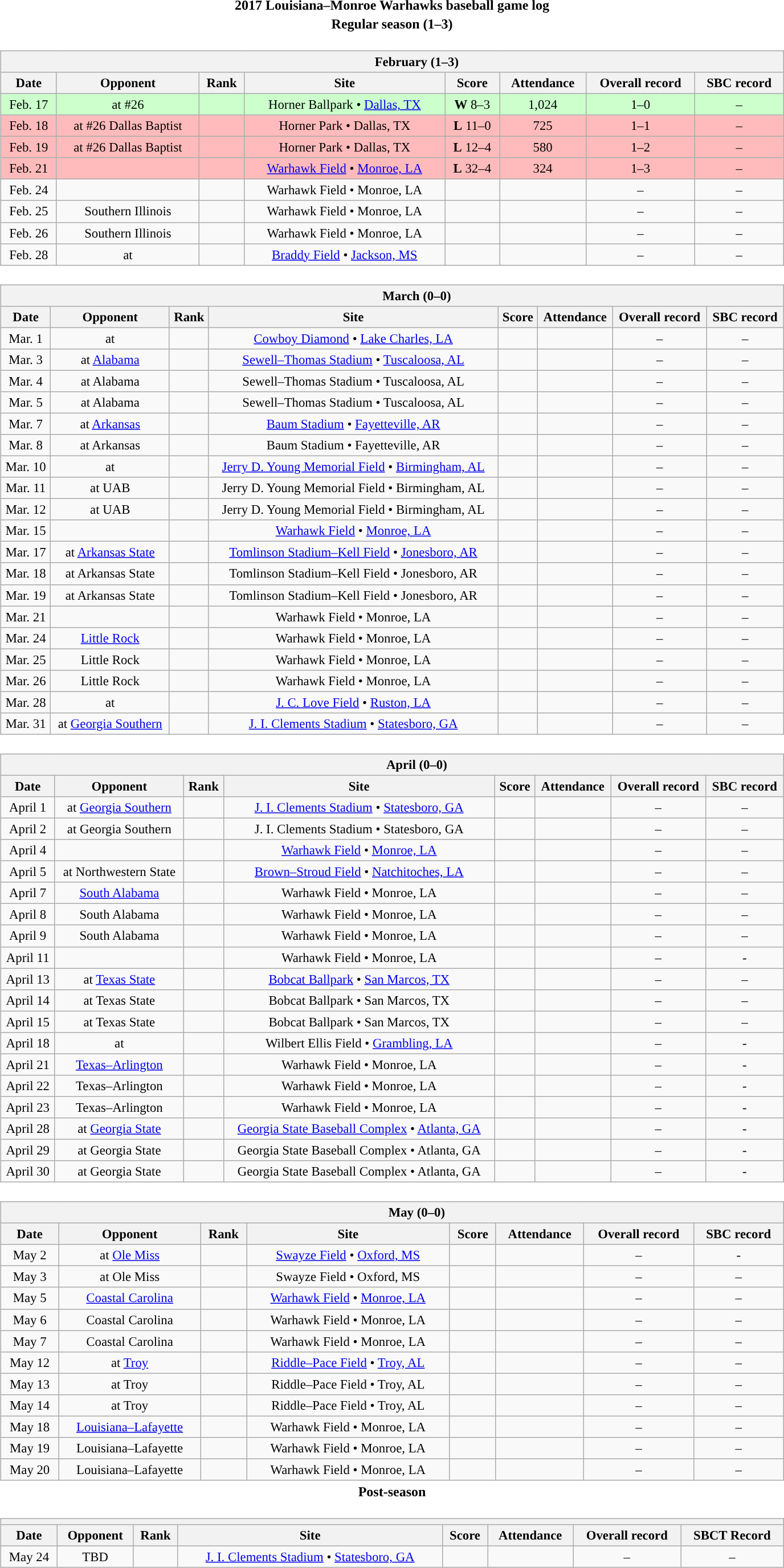<table class="toccolours" width=73% style="both; text-align:center;">
<tr>
<th colspan=2>2017 Louisiana–Monroe Warhawks baseball game log</th>
</tr>
<tr>
<th colspan=2>Regular season (1–3)</th>
</tr>
<tr valign="top">
<td><br><table class="wikitable collapsed" style="margin:auto; width:100%; text-align:left; font-size:95%">
<tr>
<th colspan=12 style="padding-left:4em;">February (1–3)</th>
</tr>
<tr>
<th>Date</th>
<th>Opponent</th>
<th>Rank</th>
<th>Site</th>
<th>Score</th>
<th>Attendance</th>
<th>Overall record</th>
<th>SBC record</th>
</tr>
<tr align="center" bgcolor="ccffcc">
<td>Feb. 17</td>
<td>at #26 </td>
<td></td>
<td>Horner Ballpark • <a href='#'>Dallas, TX</a></td>
<td><strong>W</strong> 8–3</td>
<td>1,024</td>
<td>1–0</td>
<td>–</td>
</tr>
<tr align="center" bgcolor="ffbbbb">
<td>Feb. 18</td>
<td>at #26 Dallas Baptist</td>
<td></td>
<td>Horner Park • Dallas, TX</td>
<td><strong>L</strong> 11–0</td>
<td>725</td>
<td>1–1</td>
<td>–</td>
</tr>
<tr align="center" bgcolor="ffbbbb">
<td>Feb. 19</td>
<td>at #26 Dallas Baptist</td>
<td></td>
<td>Horner Park • Dallas, TX</td>
<td><strong>L</strong> 12–4</td>
<td>580</td>
<td>1–2</td>
<td>–</td>
</tr>
<tr align="center" bgcolor="ffbbbb">
<td>Feb. 21</td>
<td></td>
<td></td>
<td><a href='#'>Warhawk Field</a> • <a href='#'>Monroe, LA</a></td>
<td><strong>L</strong> 32–4</td>
<td>324</td>
<td>1–3</td>
<td>–</td>
</tr>
<tr align="center" bgcolor="">
<td>Feb. 24</td>
<td></td>
<td></td>
<td>Warhawk Field • Monroe, LA</td>
<td></td>
<td></td>
<td>–</td>
<td>–</td>
</tr>
<tr align="center" bgcolor="">
<td>Feb. 25</td>
<td>Southern Illinois</td>
<td></td>
<td>Warhawk Field • Monroe, LA</td>
<td></td>
<td></td>
<td>–</td>
<td>–</td>
</tr>
<tr align="center" bgcolor="">
<td>Feb. 26</td>
<td>Southern Illinois</td>
<td></td>
<td>Warhawk Field • Monroe, LA</td>
<td></td>
<td></td>
<td>–</td>
<td>–</td>
</tr>
<tr align="center" bgcolor="">
<td>Feb. 28</td>
<td>at </td>
<td></td>
<td><a href='#'>Braddy Field</a> • <a href='#'>Jackson, MS</a></td>
<td></td>
<td></td>
<td>–</td>
<td>–</td>
</tr>
</table>
</td>
</tr>
<tr>
<td><br><table class="wikitable collapsible collapsed" style="margin:auto; width:100%; text-align:center; font-size:95%">
<tr>
<th colspan=12 style="padding-left:4em;">March (0–0)</th>
</tr>
<tr>
<th>Date</th>
<th>Opponent</th>
<th>Rank</th>
<th>Site</th>
<th>Score</th>
<th>Attendance</th>
<th>Overall record</th>
<th>SBC record</th>
</tr>
<tr align="center" bgcolor="">
<td>Mar. 1</td>
<td>at </td>
<td></td>
<td><a href='#'>Cowboy Diamond</a> • <a href='#'>Lake Charles, LA</a></td>
<td></td>
<td></td>
<td>–</td>
<td>–</td>
</tr>
<tr align="center" bgcolor="">
<td>Mar. 3</td>
<td>at <a href='#'>Alabama</a></td>
<td></td>
<td><a href='#'>Sewell–Thomas Stadium</a> • <a href='#'>Tuscaloosa, AL</a></td>
<td></td>
<td></td>
<td>–</td>
<td>–</td>
</tr>
<tr align="center" bgcolor="">
<td>Mar. 4</td>
<td>at Alabama</td>
<td></td>
<td>Sewell–Thomas Stadium • Tuscaloosa, AL</td>
<td></td>
<td></td>
<td>–</td>
<td>–</td>
</tr>
<tr align="center" bgcolor="">
<td>Mar. 5</td>
<td>at Alabama</td>
<td></td>
<td>Sewell–Thomas Stadium • Tuscaloosa, AL</td>
<td></td>
<td></td>
<td>–</td>
<td>–</td>
</tr>
<tr align="center" bgcolor="">
<td>Mar. 7</td>
<td>at <a href='#'>Arkansas</a></td>
<td></td>
<td><a href='#'>Baum Stadium</a> • <a href='#'>Fayetteville, AR</a></td>
<td></td>
<td></td>
<td>–</td>
<td>–</td>
</tr>
<tr align="center" bgcolor="">
<td>Mar. 8</td>
<td>at Arkansas</td>
<td></td>
<td>Baum Stadium • Fayetteville, AR</td>
<td></td>
<td></td>
<td>–</td>
<td>–</td>
</tr>
<tr align="center" bgcolor="">
<td>Mar. 10</td>
<td>at </td>
<td></td>
<td><a href='#'>Jerry D. Young Memorial Field</a> • <a href='#'>Birmingham, AL</a></td>
<td></td>
<td></td>
<td>–</td>
<td>–</td>
</tr>
<tr align="center" bgcolor="">
<td>Mar. 11</td>
<td>at UAB</td>
<td></td>
<td>Jerry D. Young Memorial Field • Birmingham, AL</td>
<td></td>
<td></td>
<td>–</td>
<td>–</td>
</tr>
<tr align="center" bgcolor="">
<td>Mar. 12</td>
<td>at UAB</td>
<td></td>
<td>Jerry D. Young Memorial Field • Birmingham, AL</td>
<td></td>
<td></td>
<td>–</td>
<td>–</td>
</tr>
<tr align="center" bgcolor="">
<td>Mar. 15</td>
<td></td>
<td></td>
<td><a href='#'>Warhawk Field</a> • <a href='#'>Monroe, LA</a></td>
<td></td>
<td></td>
<td>–</td>
<td>–</td>
</tr>
<tr align="center" bgcolor="">
<td>Mar. 17</td>
<td>at <a href='#'>Arkansas State</a></td>
<td></td>
<td><a href='#'>Tomlinson Stadium–Kell Field</a> • <a href='#'>Jonesboro, AR</a></td>
<td></td>
<td></td>
<td>–</td>
<td>–</td>
</tr>
<tr align="center" bgcolor="">
<td>Mar. 18</td>
<td>at Arkansas State</td>
<td></td>
<td>Tomlinson Stadium–Kell Field • Jonesboro, AR</td>
<td></td>
<td></td>
<td>–</td>
<td>–</td>
</tr>
<tr align="center" bgcolor="">
<td>Mar. 19</td>
<td>at Arkansas State</td>
<td></td>
<td>Tomlinson Stadium–Kell Field • Jonesboro, AR</td>
<td></td>
<td></td>
<td>–</td>
<td>–</td>
</tr>
<tr align="center" bgcolor="">
<td>Mar. 21</td>
<td></td>
<td></td>
<td>Warhawk Field • Monroe, LA</td>
<td></td>
<td></td>
<td>–</td>
<td>–</td>
</tr>
<tr align="center" bgcolor="">
<td>Mar. 24</td>
<td><a href='#'>Little Rock</a></td>
<td></td>
<td>Warhawk Field • Monroe, LA</td>
<td></td>
<td></td>
<td>–</td>
<td>–</td>
</tr>
<tr align="center" bgcolor="">
<td>Mar. 25</td>
<td>Little Rock</td>
<td></td>
<td>Warhawk Field • Monroe, LA</td>
<td></td>
<td></td>
<td>–</td>
<td>–</td>
</tr>
<tr align="center" bgcolor="">
<td>Mar. 26</td>
<td>Little Rock</td>
<td></td>
<td>Warhawk Field • Monroe, LA</td>
<td></td>
<td></td>
<td>–</td>
<td>–</td>
</tr>
<tr align="center" bgcolor="">
<td>Mar. 28</td>
<td>at </td>
<td></td>
<td><a href='#'>J. C. Love Field</a> • <a href='#'>Ruston, LA</a></td>
<td></td>
<td></td>
<td>–</td>
<td>–</td>
</tr>
<tr align="center" bgcolor="">
<td>Mar. 31</td>
<td>at <a href='#'>Georgia Southern</a></td>
<td></td>
<td><a href='#'>J. I. Clements Stadium</a> • <a href='#'>Statesboro, GA</a></td>
<td></td>
<td></td>
<td>–</td>
<td>–</td>
</tr>
</table>
</td>
</tr>
<tr>
<td><br><table class="wikitable collapsible collapsed" style="margin:auto; width:100%; text-align:center; font-size:95%">
<tr>
<th colspan=12 style="padding-left:4em;">April (0–0)</th>
</tr>
<tr>
<th>Date</th>
<th>Opponent</th>
<th>Rank</th>
<th>Site</th>
<th>Score</th>
<th>Attendance</th>
<th>Overall record</th>
<th>SBC record</th>
</tr>
<tr align="center" bgcolor="">
<td>April 1</td>
<td>at <a href='#'>Georgia Southern</a></td>
<td></td>
<td><a href='#'>J. I. Clements Stadium</a> • <a href='#'>Statesboro, GA</a></td>
<td></td>
<td></td>
<td>–</td>
<td>–</td>
</tr>
<tr align="center" bgcolor="">
<td>April 2</td>
<td>at Georgia Southern</td>
<td></td>
<td>J. I. Clements Stadium • Statesboro, GA</td>
<td></td>
<td></td>
<td>–</td>
<td>–</td>
</tr>
<tr align="center" bgcolor="">
<td>April 4</td>
<td></td>
<td></td>
<td><a href='#'>Warhawk Field</a> • <a href='#'>Monroe, LA</a></td>
<td></td>
<td></td>
<td>–</td>
<td>–</td>
</tr>
<tr align="center" bgcolor="">
<td>April 5</td>
<td>at Northwestern State</td>
<td></td>
<td><a href='#'>Brown–Stroud Field</a> • <a href='#'>Natchitoches, LA</a></td>
<td></td>
<td></td>
<td>–</td>
<td>–</td>
</tr>
<tr align="center" bgcolor="">
<td>April 7</td>
<td><a href='#'>South Alabama</a></td>
<td></td>
<td>Warhawk Field • Monroe, LA</td>
<td></td>
<td></td>
<td>–</td>
<td>–</td>
</tr>
<tr align="center" bgcolor="">
<td>April 8</td>
<td>South Alabama</td>
<td></td>
<td>Warhawk Field • Monroe, LA</td>
<td></td>
<td></td>
<td>–</td>
<td>–</td>
</tr>
<tr align="center" bgcolor="">
<td>April 9</td>
<td>South Alabama</td>
<td></td>
<td>Warhawk Field • Monroe, LA</td>
<td></td>
<td></td>
<td>–</td>
<td>–</td>
</tr>
<tr align="center" bgcolor="">
<td>April 11</td>
<td></td>
<td></td>
<td>Warhawk Field • Monroe, LA</td>
<td></td>
<td></td>
<td>–</td>
<td>-</td>
</tr>
<tr align="center" bgcolor="">
<td>April 13</td>
<td>at <a href='#'>Texas State</a></td>
<td></td>
<td><a href='#'>Bobcat Ballpark</a> • <a href='#'>San Marcos, TX</a></td>
<td></td>
<td></td>
<td>–</td>
<td>–</td>
</tr>
<tr align="center" bgcolor="">
<td>April 14</td>
<td>at Texas State</td>
<td></td>
<td>Bobcat Ballpark • San Marcos, TX</td>
<td></td>
<td></td>
<td>–</td>
<td>–</td>
</tr>
<tr align="center" bgcolor="">
<td>April 15</td>
<td>at Texas State</td>
<td></td>
<td>Bobcat Ballpark • San Marcos, TX</td>
<td></td>
<td></td>
<td>–</td>
<td>–</td>
</tr>
<tr align="center" bgcolor="">
<td>April 18</td>
<td>at </td>
<td></td>
<td>Wilbert Ellis Field • <a href='#'>Grambling, LA</a></td>
<td></td>
<td></td>
<td>–</td>
<td>-</td>
</tr>
<tr align="center" bgcolor="">
<td>April 21</td>
<td><a href='#'>Texas–Arlington</a></td>
<td></td>
<td>Warhawk Field • Monroe, LA</td>
<td></td>
<td></td>
<td>–</td>
<td>-</td>
</tr>
<tr align="center" bgcolor="">
<td>April 22</td>
<td>Texas–Arlington</td>
<td></td>
<td>Warhawk Field • Monroe, LA</td>
<td></td>
<td></td>
<td>–</td>
<td>-</td>
</tr>
<tr align="center" bgcolor="">
<td>April 23</td>
<td>Texas–Arlington</td>
<td></td>
<td>Warhawk Field • Monroe, LA</td>
<td></td>
<td></td>
<td>–</td>
<td>-</td>
</tr>
<tr align="center" bgcolor="">
<td>April 28</td>
<td>at <a href='#'>Georgia State</a></td>
<td></td>
<td><a href='#'>Georgia State Baseball Complex</a> • <a href='#'>Atlanta, GA</a></td>
<td></td>
<td></td>
<td>–</td>
<td>-</td>
</tr>
<tr align="center" bgcolor="">
<td>April 29</td>
<td>at Georgia State</td>
<td></td>
<td>Georgia State Baseball Complex • Atlanta, GA</td>
<td></td>
<td></td>
<td>–</td>
<td>-</td>
</tr>
<tr align="center" bgcolor="">
<td>April 30</td>
<td>at Georgia State</td>
<td></td>
<td>Georgia State Baseball Complex • Atlanta, GA</td>
<td></td>
<td></td>
<td>–</td>
<td>-</td>
</tr>
</table>
</td>
</tr>
<tr>
<td><br><table class="wikitable collapsible collapsed" style="margin:auto; width:100%; text-align:center; font-size:95%">
<tr>
<th colspan=12 style="padding-left:4em;">May (0–0)</th>
</tr>
<tr>
<th>Date</th>
<th>Opponent</th>
<th>Rank</th>
<th>Site</th>
<th>Score</th>
<th>Attendance</th>
<th>Overall record</th>
<th>SBC record</th>
</tr>
<tr align="center" bgcolor="">
<td>May 2</td>
<td>at <a href='#'>Ole Miss</a></td>
<td></td>
<td><a href='#'>Swayze Field</a> • <a href='#'>Oxford, MS</a></td>
<td></td>
<td></td>
<td>–</td>
<td>-</td>
</tr>
<tr align="center" bgcolor="">
<td>May 3</td>
<td>at Ole Miss</td>
<td></td>
<td>Swayze Field • Oxford, MS</td>
<td></td>
<td></td>
<td>–</td>
<td>–</td>
</tr>
<tr align="center" bgcolor="">
<td>May 5</td>
<td><a href='#'>Coastal Carolina</a></td>
<td></td>
<td><a href='#'>Warhawk Field</a> • <a href='#'>Monroe, LA</a></td>
<td></td>
<td></td>
<td>–</td>
<td>–</td>
</tr>
<tr align="center" bgcolor="">
<td>May 6</td>
<td>Coastal Carolina</td>
<td></td>
<td>Warhawk Field • Monroe, LA</td>
<td></td>
<td></td>
<td>–</td>
<td>–</td>
</tr>
<tr align="center" bgcolor="">
<td>May 7</td>
<td>Coastal Carolina</td>
<td></td>
<td>Warhawk Field • Monroe, LA</td>
<td></td>
<td></td>
<td>–</td>
<td>–</td>
</tr>
<tr align="center" bgcolor="">
<td>May 12</td>
<td>at <a href='#'>Troy</a></td>
<td></td>
<td><a href='#'>Riddle–Pace Field</a> • <a href='#'>Troy, AL</a></td>
<td></td>
<td></td>
<td>–</td>
<td>–</td>
</tr>
<tr align="center" bgcolor="">
<td>May 13</td>
<td>at Troy</td>
<td></td>
<td>Riddle–Pace Field • Troy, AL</td>
<td></td>
<td></td>
<td>–</td>
<td>–</td>
</tr>
<tr align="center" bgcolor="">
<td>May 14</td>
<td>at Troy</td>
<td></td>
<td>Riddle–Pace Field • Troy, AL</td>
<td></td>
<td></td>
<td>–</td>
<td>–</td>
</tr>
<tr align="center" bgcolor="">
<td>May 18</td>
<td><a href='#'>Louisiana–Lafayette</a></td>
<td></td>
<td>Warhawk Field • Monroe, LA</td>
<td></td>
<td></td>
<td>–</td>
<td>–</td>
</tr>
<tr align="center" bgcolor="">
<td>May 19</td>
<td>Louisiana–Lafayette</td>
<td></td>
<td>Warhawk Field • Monroe, LA</td>
<td></td>
<td></td>
<td>–</td>
<td>–</td>
</tr>
<tr align="center" bgcolor="">
<td>May 20</td>
<td>Louisiana–Lafayette</td>
<td></td>
<td>Warhawk Field • Monroe, LA</td>
<td></td>
<td></td>
<td>–</td>
<td>–</td>
</tr>
</table>
</td>
</tr>
<tr>
<th colspan=2>Post-season</th>
</tr>
<tr>
<td><br><table class="wikitable collapsible collapsed" style="margin:auto; width:100%; text-align:center; font-size:95%">
<tr>
<th colspan=12 style="padding-left:4em;"></th>
</tr>
<tr>
<th>Date</th>
<th>Opponent</th>
<th>Rank</th>
<th>Site</th>
<th>Score</th>
<th>Attendance</th>
<th>Overall record</th>
<th>SBCT Record</th>
</tr>
<tr>
<td>May 24</td>
<td>TBD</td>
<td></td>
<td><a href='#'>J. I. Clements Stadium</a> • <a href='#'>Statesboro, GA</a></td>
<td></td>
<td></td>
<td>–</td>
<td>–</td>
</tr>
</table>
</td>
</tr>
</table>
